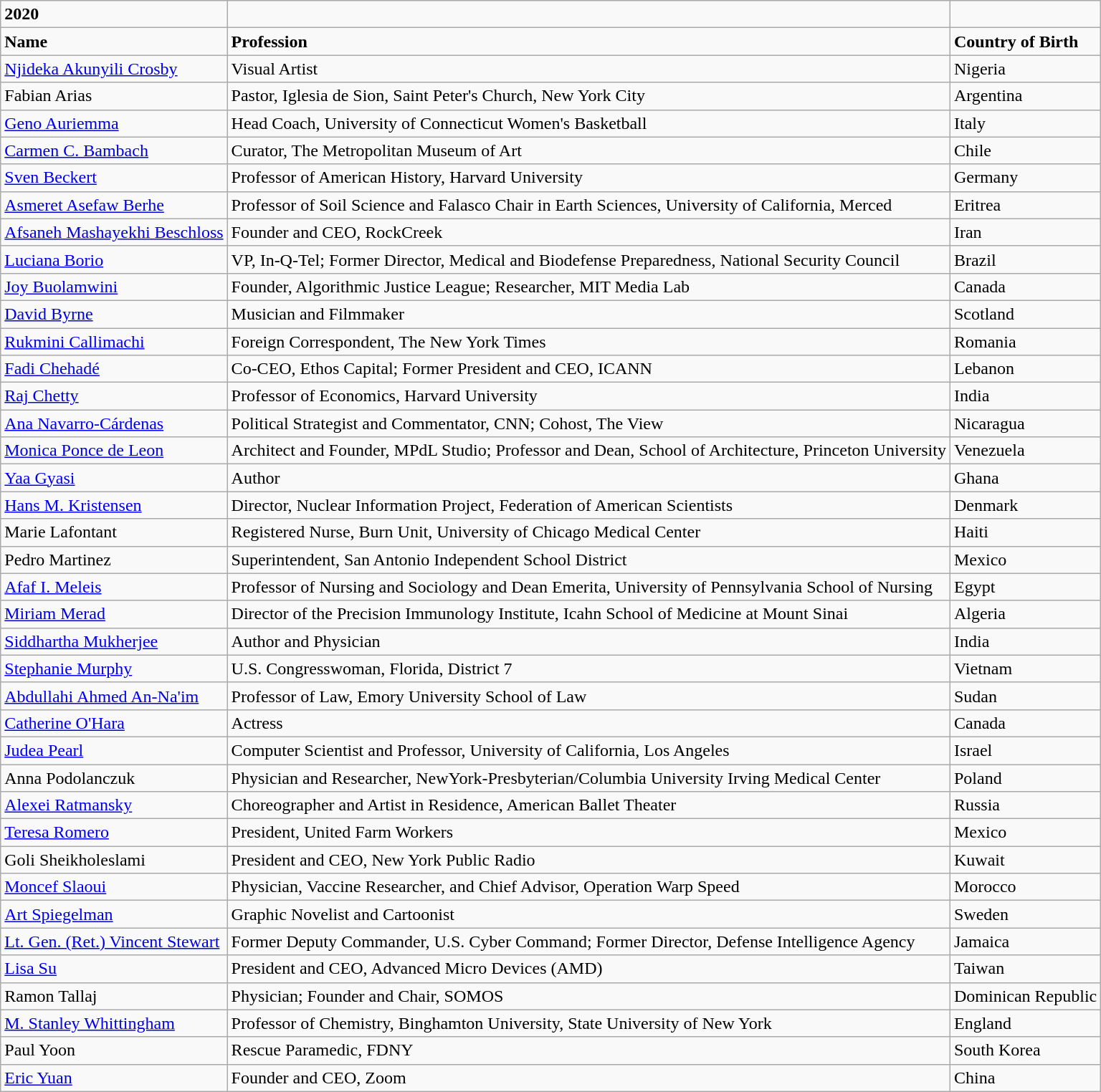<table class="wikitable">
<tr>
<td><strong>2020</strong></td>
<td></td>
<td></td>
</tr>
<tr>
<td><strong>Name</strong></td>
<td><strong>Profession</strong></td>
<td><strong>Country of Birth</strong></td>
</tr>
<tr>
<td><a href='#'>Njideka Akunyili Crosby</a></td>
<td>Visual Artist</td>
<td>Nigeria</td>
</tr>
<tr>
<td>Fabian Arias</td>
<td>Pastor, Iglesia de Sion, Saint Peter's Church, New York City</td>
<td>Argentina</td>
</tr>
<tr>
<td><a href='#'>Geno  Auriemma</a></td>
<td>Head Coach, University of Connecticut Women's Basketball</td>
<td>Italy</td>
</tr>
<tr>
<td><a href='#'>Carmen C. Bambach</a></td>
<td>Curator,  The Metropolitan Museum of Art</td>
<td>Chile</td>
</tr>
<tr>
<td><a href='#'>Sven  Beckert</a></td>
<td>Professor of American History, Harvard University</td>
<td>Germany</td>
</tr>
<tr>
<td><a href='#'>Asmeret Asefaw Berhe</a></td>
<td>Professor of Soil Science and Falasco Chair in Earth Sciences,  University of California, Merced</td>
<td>Eritrea</td>
</tr>
<tr>
<td><a href='#'>Afsaneh Mashayekhi Beschloss</a></td>
<td>Founder  and CEO, RockCreek</td>
<td>Iran</td>
</tr>
<tr>
<td><a href='#'>Luciana  Borio</a></td>
<td>VP, In-Q-Tel; Former Director, Medical and Biodefense  Preparedness, National Security Council</td>
<td>Brazil</td>
</tr>
<tr>
<td><a href='#'>Joy  Buolamwini</a></td>
<td>Founder, Algorithmic Justice League; Researcher, MIT Media Lab</td>
<td>Canada</td>
</tr>
<tr>
<td><a href='#'>David  Byrne</a></td>
<td>Musician  and Filmmaker</td>
<td>Scotland</td>
</tr>
<tr>
<td><a href='#'>Rukmini Callimachi</a></td>
<td>Foreign  Correspondent, The New York Times</td>
<td>Romania</td>
</tr>
<tr>
<td><a href='#'>Fadi Chehadé</a></td>
<td>Co-CEO, Ethos Capital; Former President and CEO, ICANN</td>
<td>Lebanon</td>
</tr>
<tr>
<td><a href='#'>Raj  Chetty</a></td>
<td>Professor  of Economics, Harvard University</td>
<td>India</td>
</tr>
<tr>
<td><a href='#'>Ana  Navarro-Cárdenas</a></td>
<td>Political Strategist and Commentator, CNN; Cohost, The View</td>
<td>Nicaragua</td>
</tr>
<tr>
<td><a href='#'>Monica Ponce de Leon</a></td>
<td>Architect and Founder, MPdL Studio; Professor and Dean, School  of Architecture, Princeton University</td>
<td>Venezuela</td>
</tr>
<tr>
<td><a href='#'>Yaa  Gyasi</a></td>
<td>Author</td>
<td>Ghana</td>
</tr>
<tr>
<td><a href='#'>Hans M. Kristensen</a></td>
<td>Director, Nuclear Information Project, Federation of American  Scientists</td>
<td>Denmark</td>
</tr>
<tr>
<td>Marie Lafontant</td>
<td>Registered Nurse, Burn Unit, University of Chicago Medical  Center</td>
<td>Haiti</td>
</tr>
<tr>
<td>Pedro Martinez</td>
<td>Superintendent, San Antonio Independent School District</td>
<td>Mexico</td>
</tr>
<tr>
<td><a href='#'>Afaf  I. Meleis</a></td>
<td>Professor of Nursing and Sociology and Dean Emerita,  University of Pennsylvania School of Nursing</td>
<td>Egypt</td>
</tr>
<tr>
<td><a href='#'>Miriam  Merad</a></td>
<td>Director of the Precision Immunology Institute, Icahn School  of Medicine at Mount Sinai</td>
<td>Algeria</td>
</tr>
<tr>
<td><a href='#'>Siddhartha  Mukherjee</a></td>
<td>Author and Physician</td>
<td>India</td>
</tr>
<tr>
<td><a href='#'>Stephanie  Murphy</a></td>
<td>U.S.  Congresswoman, Florida, District 7</td>
<td>Vietnam</td>
</tr>
<tr>
<td><a href='#'>Abdullahi Ahmed  An-Na'im</a></td>
<td>Professor of Law, Emory University School of Law</td>
<td>Sudan</td>
</tr>
<tr>
<td><a href='#'>Catherine  O'Hara</a></td>
<td>Actress</td>
<td>Canada</td>
</tr>
<tr>
<td><a href='#'>Judea  Pearl</a></td>
<td>Computer Scientist and Professor, University of California,  Los Angeles</td>
<td>Israel</td>
</tr>
<tr>
<td>Anna Podolanczuk</td>
<td>Physician and Researcher, NewYork-Presbyterian/Columbia  University Irving Medical Center</td>
<td>Poland</td>
</tr>
<tr>
<td><a href='#'>Alexei  Ratmansky</a></td>
<td>Choreographer and Artist in Residence, American Ballet Theater</td>
<td>Russia</td>
</tr>
<tr>
<td><a href='#'>Teresa  Romero</a></td>
<td>President, United Farm Workers</td>
<td>Mexico</td>
</tr>
<tr>
<td>Goli Sheikholeslami</td>
<td>President  and CEO, New York Public Radio</td>
<td>Kuwait</td>
</tr>
<tr>
<td><a href='#'>Moncef  Slaoui</a></td>
<td>Physician, Vaccine Researcher, and Chief Advisor, Operation  Warp Speed</td>
<td>Morocco</td>
</tr>
<tr>
<td><a href='#'>Art  Spiegelman</a></td>
<td>Graphic  Novelist and Cartoonist</td>
<td>Sweden</td>
</tr>
<tr>
<td><a href='#'>Lt.  Gen. (Ret.) Vincent Stewart</a></td>
<td>Former Deputy Commander, U.S. Cyber Command; Former Director,  Defense Intelligence Agency</td>
<td>Jamaica</td>
</tr>
<tr>
<td><a href='#'>Lisa Su</a></td>
<td>President and CEO, Advanced Micro Devices (AMD)</td>
<td>Taiwan</td>
</tr>
<tr>
<td>Ramon Tallaj</td>
<td>Physician; Founder and Chair, SOMOS</td>
<td>Dominican Republic</td>
</tr>
<tr>
<td><a href='#'>M.  Stanley Whittingham</a></td>
<td>Professor of Chemistry, Binghamton University, State  University of New York</td>
<td>England</td>
</tr>
<tr>
<td>Paul Yoon</td>
<td>Rescue  Paramedic, FDNY</td>
<td>South Korea</td>
</tr>
<tr>
<td><a href='#'>Eric Yuan</a></td>
<td>Founder  and CEO, Zoom</td>
<td>China</td>
</tr>
</table>
